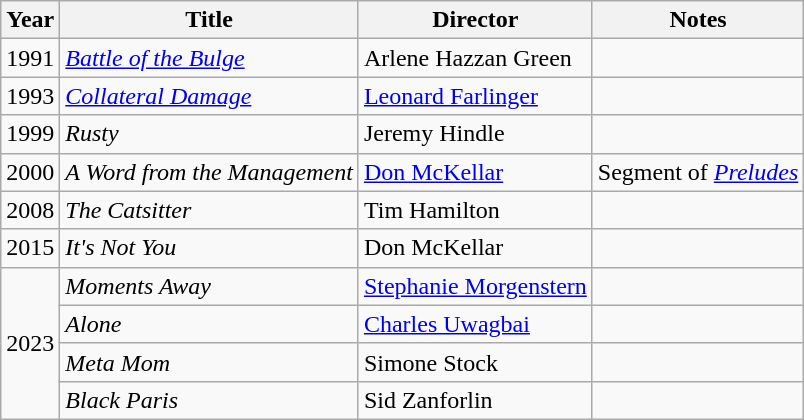<table class="wikitable">
<tr>
<th>Year</th>
<th>Title</th>
<th>Director</th>
<th>Notes</th>
</tr>
<tr>
<td>1991</td>
<td><em><a href='#'>Battle of the Bulge</a></em></td>
<td>Arlene Hazzan Green</td>
<td></td>
</tr>
<tr>
<td>1993</td>
<td><em><a href='#'>Collateral Damage</a></em></td>
<td><a href='#'>Leonard Farlinger</a></td>
<td></td>
</tr>
<tr>
<td>1999</td>
<td><em>Rusty</em></td>
<td>Jeremy Hindle</td>
<td></td>
</tr>
<tr>
<td>2000</td>
<td><em>A Word from the Management</em></td>
<td><a href='#'>Don McKellar</a></td>
<td>Segment of <em><a href='#'>Preludes</a></em></td>
</tr>
<tr>
<td>2008</td>
<td><em>The Catsitter</em></td>
<td>Tim Hamilton</td>
<td></td>
</tr>
<tr>
<td>2015</td>
<td><em>It's Not You</em></td>
<td>Don McKellar</td>
<td></td>
</tr>
<tr>
<td rowspan=4>2023</td>
<td><em>Moments Away</em></td>
<td><a href='#'>Stephanie Morgenstern</a></td>
<td></td>
</tr>
<tr>
<td><em>Alone</em></td>
<td><a href='#'>Charles Uwagbai</a></td>
<td></td>
</tr>
<tr>
<td><em>Meta Mom</em></td>
<td>Simone Stock</td>
<td></td>
</tr>
<tr>
<td><em>Black Paris</em></td>
<td>Sid Zanforlin</td>
<td></td>
</tr>
</table>
